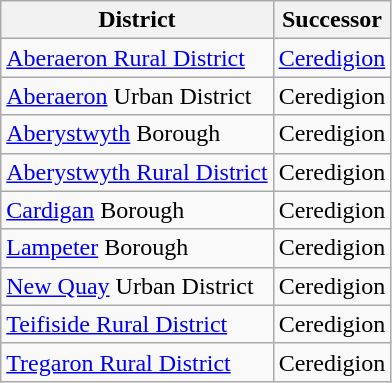<table class="wikitable">
<tr>
<th>District</th>
<th>Successor</th>
</tr>
<tr>
<td><a href='#'>Aberaeron Rural District</a></td>
<td><a href='#'>Ceredigion</a></td>
</tr>
<tr>
<td><a href='#'>Aberaeron</a> Urban District</td>
<td>Ceredigion</td>
</tr>
<tr>
<td><a href='#'>Aberystwyth</a> Borough</td>
<td>Ceredigion</td>
</tr>
<tr>
<td><a href='#'>Aberystwyth Rural District</a></td>
<td>Ceredigion</td>
</tr>
<tr>
<td><a href='#'>Cardigan</a> Borough</td>
<td>Ceredigion</td>
</tr>
<tr>
<td><a href='#'>Lampeter</a> Borough</td>
<td>Ceredigion</td>
</tr>
<tr>
<td><a href='#'>New Quay</a> Urban District</td>
<td>Ceredigion</td>
</tr>
<tr>
<td><a href='#'>Teifiside Rural District</a></td>
<td>Ceredigion</td>
</tr>
<tr>
<td><a href='#'>Tregaron Rural District</a></td>
<td>Ceredigion</td>
</tr>
</table>
